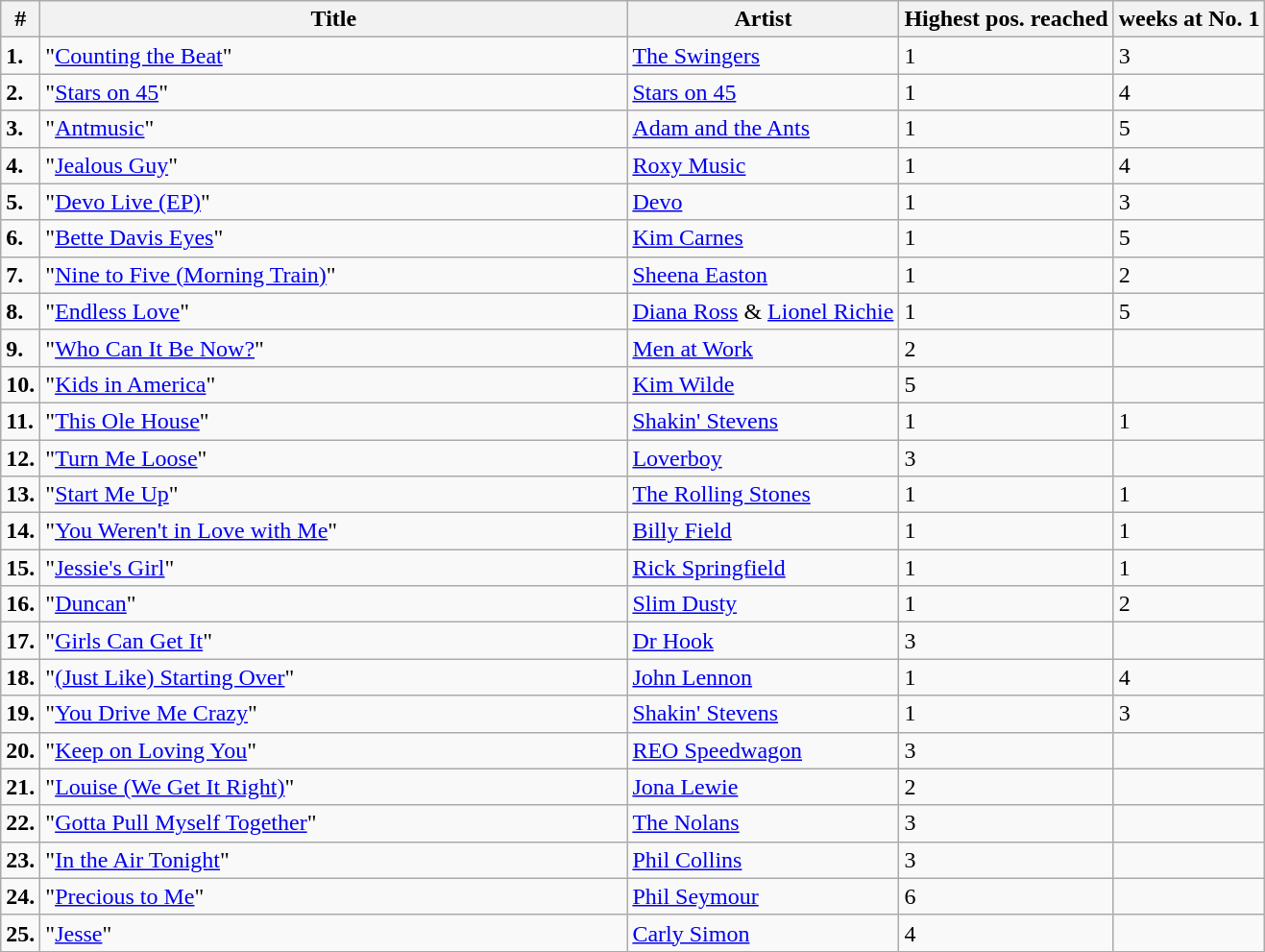<table class="wikitable sortable">
<tr>
<th>#</th>
<th width="400">Title</th>
<th>Artist</th>
<th>Highest pos. reached</th>
<th>weeks at No. 1</th>
</tr>
<tr>
<td><strong>1.</strong></td>
<td>"<a href='#'>Counting the Beat</a>"</td>
<td><a href='#'>The Swingers</a></td>
<td>1</td>
<td>3</td>
</tr>
<tr>
<td><strong>2.</strong></td>
<td>"<a href='#'>Stars on 45</a>"</td>
<td><a href='#'>Stars on 45</a></td>
<td>1</td>
<td>4</td>
</tr>
<tr>
<td><strong>3.</strong></td>
<td>"<a href='#'>Antmusic</a>"</td>
<td><a href='#'>Adam and the Ants</a></td>
<td>1</td>
<td>5</td>
</tr>
<tr>
<td><strong>4.</strong></td>
<td>"<a href='#'>Jealous Guy</a>"</td>
<td><a href='#'>Roxy Music</a></td>
<td>1</td>
<td>4</td>
</tr>
<tr>
<td><strong>5.</strong></td>
<td>"<a href='#'>Devo Live (EP)</a>"</td>
<td><a href='#'>Devo</a></td>
<td>1</td>
<td>3</td>
</tr>
<tr>
<td><strong>6.</strong></td>
<td>"<a href='#'>Bette Davis Eyes</a>"</td>
<td><a href='#'>Kim Carnes</a></td>
<td>1</td>
<td>5</td>
</tr>
<tr>
<td><strong>7.</strong></td>
<td>"<a href='#'>Nine to Five (Morning Train)</a>"</td>
<td><a href='#'>Sheena Easton</a></td>
<td>1</td>
<td>2</td>
</tr>
<tr>
<td><strong>8.</strong></td>
<td>"<a href='#'>Endless Love</a>"</td>
<td><a href='#'>Diana Ross</a> & <a href='#'>Lionel Richie</a></td>
<td>1</td>
<td>5</td>
</tr>
<tr>
<td><strong>9.</strong></td>
<td>"<a href='#'>Who Can It Be Now?</a>"</td>
<td><a href='#'>Men at Work</a></td>
<td>2</td>
<td></td>
</tr>
<tr>
<td><strong>10.</strong></td>
<td>"<a href='#'>Kids in America</a>"</td>
<td><a href='#'>Kim Wilde</a></td>
<td>5</td>
<td></td>
</tr>
<tr>
<td><strong>11.</strong></td>
<td>"<a href='#'>This Ole House</a>"</td>
<td><a href='#'>Shakin' Stevens</a></td>
<td>1</td>
<td>1</td>
</tr>
<tr>
<td><strong>12.</strong></td>
<td>"<a href='#'>Turn Me Loose</a>"</td>
<td><a href='#'>Loverboy</a></td>
<td>3</td>
<td></td>
</tr>
<tr>
<td><strong>13.</strong></td>
<td>"<a href='#'>Start Me Up</a>"</td>
<td><a href='#'>The Rolling Stones</a></td>
<td>1</td>
<td>1</td>
</tr>
<tr>
<td><strong>14.</strong></td>
<td>"<a href='#'>You Weren't in Love with Me</a>"</td>
<td><a href='#'>Billy Field</a></td>
<td>1</td>
<td>1</td>
</tr>
<tr>
<td><strong>15.</strong></td>
<td>"<a href='#'>Jessie's Girl</a>"</td>
<td><a href='#'>Rick Springfield</a></td>
<td>1</td>
<td>1</td>
</tr>
<tr>
<td><strong>16.</strong></td>
<td>"<a href='#'>Duncan</a>"</td>
<td><a href='#'>Slim Dusty</a></td>
<td>1</td>
<td>2</td>
</tr>
<tr>
<td><strong>17.</strong></td>
<td>"<a href='#'>Girls Can Get It</a>"</td>
<td><a href='#'>Dr Hook</a></td>
<td>3</td>
<td></td>
</tr>
<tr>
<td><strong>18.</strong></td>
<td>"<a href='#'>(Just Like) Starting Over</a>"</td>
<td><a href='#'>John Lennon</a></td>
<td>1</td>
<td>4</td>
</tr>
<tr>
<td><strong>19.</strong></td>
<td>"<a href='#'>You Drive Me Crazy</a>"</td>
<td><a href='#'>Shakin' Stevens</a></td>
<td>1</td>
<td>3</td>
</tr>
<tr>
<td><strong>20.</strong></td>
<td>"<a href='#'>Keep on Loving You</a>"</td>
<td><a href='#'>REO Speedwagon</a></td>
<td>3</td>
<td></td>
</tr>
<tr>
<td><strong>21.</strong></td>
<td>"<a href='#'>Louise (We Get It Right)</a>"</td>
<td><a href='#'>Jona Lewie</a></td>
<td>2</td>
<td></td>
</tr>
<tr>
<td><strong>22.</strong></td>
<td>"<a href='#'>Gotta Pull Myself Together</a>"</td>
<td><a href='#'>The Nolans</a></td>
<td>3</td>
<td></td>
</tr>
<tr>
<td><strong>23.</strong></td>
<td>"<a href='#'>In the Air Tonight</a>"</td>
<td><a href='#'>Phil Collins</a></td>
<td>3</td>
<td></td>
</tr>
<tr>
<td><strong>24.</strong></td>
<td>"<a href='#'>Precious to Me</a>"</td>
<td><a href='#'>Phil Seymour</a></td>
<td>6</td>
<td></td>
</tr>
<tr>
<td><strong>25.</strong></td>
<td>"<a href='#'>Jesse</a>"</td>
<td><a href='#'>Carly Simon</a></td>
<td>4</td>
<td></td>
</tr>
</table>
